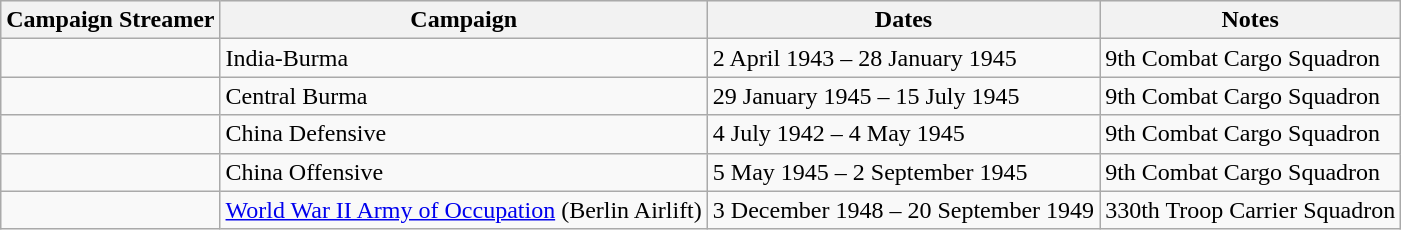<table class="wikitable">
<tr style="background:#efefef;">
<th>Campaign Streamer</th>
<th>Campaign</th>
<th>Dates</th>
<th>Notes</th>
</tr>
<tr>
<td></td>
<td>India-Burma</td>
<td>2 April 1943 – 28 January 1945</td>
<td>9th Combat Cargo Squadron</td>
</tr>
<tr>
<td></td>
<td>Central Burma</td>
<td>29 January 1945 – 15 July 1945</td>
<td>9th Combat Cargo Squadron</td>
</tr>
<tr>
<td></td>
<td>China Defensive</td>
<td>4 July 1942 – 4 May 1945</td>
<td>9th Combat Cargo Squadron</td>
</tr>
<tr>
<td></td>
<td>China Offensive</td>
<td>5 May 1945 – 2 September 1945</td>
<td>9th Combat Cargo Squadron</td>
</tr>
<tr>
<td></td>
<td><a href='#'>World War II Army of Occupation</a> (Berlin Airlift)</td>
<td>3 December 1948 – 20 September 1949</td>
<td>330th Troop Carrier Squadron</td>
</tr>
</table>
